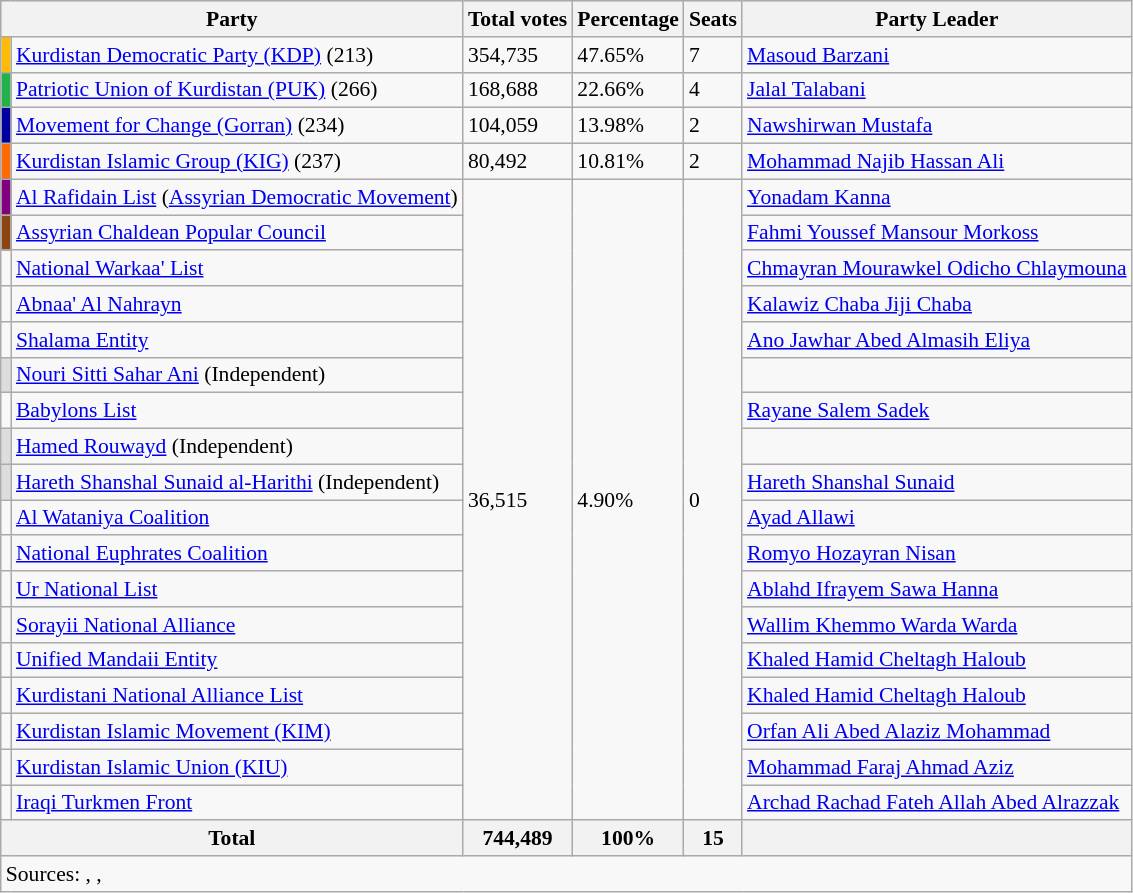<table class="wikitable sortable" style="border:1px solid #8888aa; background-color:#f8f8f8; padding:0px; font-size:90%;">
<tr style="background-color:#E9E9E9">
<th colspan=2>Party</th>
<th>Total votes</th>
<th>Percentage</th>
<th>Seats</th>
<th>Party Leader</th>
</tr>
<tr>
<td bgcolor="#FFBB0A"></td>
<td><a href='#'>Kurdistan Democratic Party (KDP)</a> (213)</td>
<td>354,735</td>
<td>47.65%</td>
<td>7</td>
<td><a href='#'>Masoud Barzani</a></td>
</tr>
<tr>
<td bgcolor="#22B14C"></td>
<td><a href='#'>Patriotic Union of Kurdistan (PUK)</a> (266)</td>
<td>168,688</td>
<td>22.66%</td>
<td>4</td>
<td><a href='#'>Jalal Talabani</a></td>
</tr>
<tr>
<td bgcolor="#00009F"></td>
<td><a href='#'>Movement for Change (Gorran)</a> (234)</td>
<td>104,059</td>
<td>13.98%</td>
<td>2</td>
<td><a href='#'>Nawshirwan Mustafa</a></td>
</tr>
<tr>
<td bgcolor="#FE6A03"></td>
<td><a href='#'>Kurdistan Islamic Group (KIG)</a> (237)</td>
<td>80,492</td>
<td>10.81%</td>
<td>2</td>
<td><a href='#'>Mohammad Najib Hassan Ali</a></td>
</tr>
<tr>
<td bgcolor="#800080"></td>
<td><a href='#'>Al Rafidain List</a> (<a href='#'>Assyrian Democratic Movement</a>)</td>
<td rowspan=18>36,515</td>
<td rowspan=18>4.90%</td>
<td rowspan=18>0</td>
<td><a href='#'>Yonadam Kanna</a></td>
</tr>
<tr>
<td bgcolor="#8B4513"></td>
<td><a href='#'>Assyrian Chaldean Popular Council</a></td>
<td><a href='#'>Fahmi Youssef Mansour Morkoss</a></td>
</tr>
<tr>
<td></td>
<td><a href='#'>National Warkaa' List</a></td>
<td><a href='#'>Chmayran Mourawkel Odicho Chlaymouna</a></td>
</tr>
<tr>
<td></td>
<td><a href='#'>Abnaa' Al Nahrayn</a></td>
<td><a href='#'>Kalawiz Chaba Jiji Chaba</a></td>
</tr>
<tr>
<td></td>
<td><a href='#'>Shalama Entity</a></td>
<td><a href='#'>Ano Jawhar Abed Almasih Eliya</a></td>
</tr>
<tr>
<td bgcolor="#DDDDDD"></td>
<td><a href='#'>Nouri Sitti Sahar Ani</a> (Independent)</td>
<td></td>
</tr>
<tr>
<td></td>
<td><a href='#'>Babylons List</a></td>
<td><a href='#'>Rayane Salem Sadek</a></td>
</tr>
<tr>
<td bgcolor="#DDDDDD"></td>
<td><a href='#'>Hamed Rouwayd</a> (Independent)</td>
<td></td>
</tr>
<tr>
<td bgcolor="#DDDDDD"></td>
<td><a href='#'>Hareth Shanshal Sunaid al-Harithi</a> (Independent)</td>
<td><a href='#'>Hareth Shanshal Sunaid</a></td>
</tr>
<tr>
<td></td>
<td><a href='#'>Al Wataniya Coalition</a></td>
<td><a href='#'>Ayad Allawi</a></td>
</tr>
<tr>
<td></td>
<td><a href='#'>National Euphrates Coalition</a></td>
<td><a href='#'>Romyo Hozayran Nisan</a></td>
</tr>
<tr>
<td></td>
<td><a href='#'>Ur National List</a></td>
<td><a href='#'>Ablahd Ifrayem Sawa Hanna</a></td>
</tr>
<tr>
<td></td>
<td><a href='#'>Sorayii National Alliance</a></td>
<td><a href='#'>Wallim Khemmo Warda Warda</a></td>
</tr>
<tr>
<td></td>
<td><a href='#'>Unified Mandaii Entity</a></td>
<td><a href='#'>Khaled Hamid Cheltagh Haloub</a></td>
</tr>
<tr>
<td></td>
<td><a href='#'>Kurdistani National Alliance List</a></td>
<td><a href='#'>Khaled Hamid Cheltagh Haloub</a></td>
</tr>
<tr>
<td></td>
<td><a href='#'>Kurdistan Islamic Movement (KIM)</a></td>
<td><a href='#'>Orfan Ali Abed Alaziz Mohammad</a></td>
</tr>
<tr>
<td></td>
<td><a href='#'>Kurdistan Islamic Union (KIU)</a></td>
<td><a href='#'>Mohammad Faraj Ahmad Aziz</a></td>
</tr>
<tr>
<td></td>
<td><a href='#'>Iraqi Turkmen Front</a></td>
<td><a href='#'>Archad Rachad Fateh Allah Abed Alrazzak</a></td>
</tr>
<tr>
<th colspan=2><strong>Total</strong></th>
<th><strong>744,489</strong></th>
<th><strong>100%</strong></th>
<th><strong>15</strong></th>
<th></th>
</tr>
<tr>
<td colspan=7 align=left>Sources: , , </td>
</tr>
</table>
